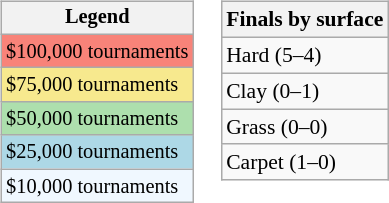<table>
<tr valign=top>
<td><br><table class="wikitable" style="font-size:85%">
<tr>
<th>Legend</th>
</tr>
<tr bgcolor=#F88379>
<td>$100,000 tournaments</td>
</tr>
<tr bgcolor=#F7E98E>
<td>$75,000 tournaments</td>
</tr>
<tr bgcolor=#ADDFAD>
<td>$50,000 tournaments</td>
</tr>
<tr bgcolor=lightblue>
<td>$25,000 tournaments</td>
</tr>
<tr bgcolor=#f0f8ff>
<td>$10,000 tournaments</td>
</tr>
</table>
</td>
<td><br><table class=wikitable style=font-size:90%>
<tr>
<th>Finals by surface</th>
</tr>
<tr>
<td>Hard (5–4)</td>
</tr>
<tr>
<td>Clay (0–1)</td>
</tr>
<tr>
<td>Grass (0–0)</td>
</tr>
<tr>
<td>Carpet (1–0)</td>
</tr>
</table>
</td>
</tr>
</table>
